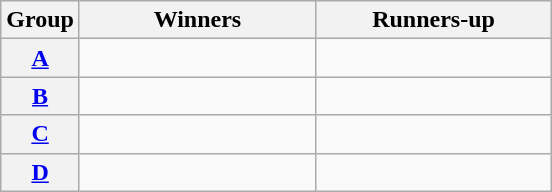<table class="wikitable">
<tr>
<th>Group</th>
<th width="150">Winners</th>
<th width="150">Runners-up</th>
</tr>
<tr>
<th><a href='#'>A</a></th>
<td></td>
<td></td>
</tr>
<tr>
<th><a href='#'>B</a></th>
<td></td>
<td></td>
</tr>
<tr>
<th><a href='#'>C</a></th>
<td></td>
<td></td>
</tr>
<tr>
<th><a href='#'>D</a></th>
<td></td>
<td></td>
</tr>
</table>
